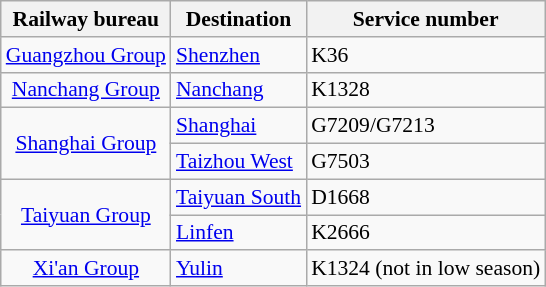<table class="wikitable sortable" style="font-size: 90%">
<tr>
<th>Railway bureau</th>
<th>Destination</th>
<th>Service number</th>
</tr>
<tr>
<td align=center><a href='#'>Guangzhou Group</a></td>
<td><a href='#'>Shenzhen</a></td>
<td>K36</td>
</tr>
<tr>
<td align=center><a href='#'>Nanchang Group</a></td>
<td><a href='#'>Nanchang</a></td>
<td>K1328</td>
</tr>
<tr>
<td rowspan=2 align=center><a href='#'>Shanghai Group</a></td>
<td><a href='#'>Shanghai</a></td>
<td>G7209/G7213</td>
</tr>
<tr>
<td><a href='#'>Taizhou West</a></td>
<td>G7503</td>
</tr>
<tr>
<td rowspan=2 align=center><a href='#'>Taiyuan Group</a></td>
<td><a href='#'>Taiyuan South</a></td>
<td>D1668</td>
</tr>
<tr>
<td><a href='#'>Linfen</a></td>
<td>K2666</td>
</tr>
<tr>
<td align=center><a href='#'>Xi'an Group</a></td>
<td><a href='#'>Yulin</a></td>
<td>K1324 (not in low season)</td>
</tr>
</table>
